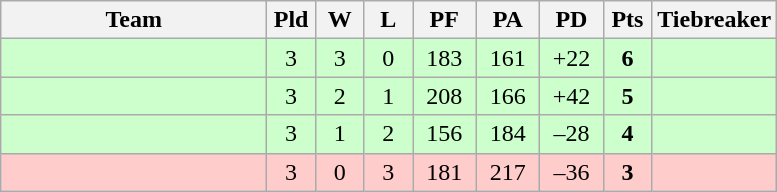<table class="wikitable" style="text-align:center;">
<tr>
<th width=170>Team</th>
<th width=25>Pld</th>
<th width=25>W</th>
<th width=25>L</th>
<th width=35>PF</th>
<th width=35>PA</th>
<th width=35>PD</th>
<th width=25>Pts</th>
<th width=50>Tiebreaker</th>
</tr>
<tr bgcolor=ccffcc>
<td align="left"></td>
<td>3</td>
<td>3</td>
<td>0</td>
<td>183</td>
<td>161</td>
<td>+22</td>
<td><strong>6</strong></td>
<td></td>
</tr>
<tr bgcolor=ccffcc>
<td align="left"></td>
<td>3</td>
<td>2</td>
<td>1</td>
<td>208</td>
<td>166</td>
<td>+42</td>
<td><strong>5</strong></td>
<td></td>
</tr>
<tr bgcolor=ccffcc>
<td align="left"></td>
<td>3</td>
<td>1</td>
<td>2</td>
<td>156</td>
<td>184</td>
<td>–28</td>
<td><strong>4</strong></td>
<td></td>
</tr>
<tr bgcolor=ffcccc>
<td align="left"></td>
<td>3</td>
<td>0</td>
<td>3</td>
<td>181</td>
<td>217</td>
<td>–36</td>
<td><strong>3</strong></td>
<td></td>
</tr>
</table>
